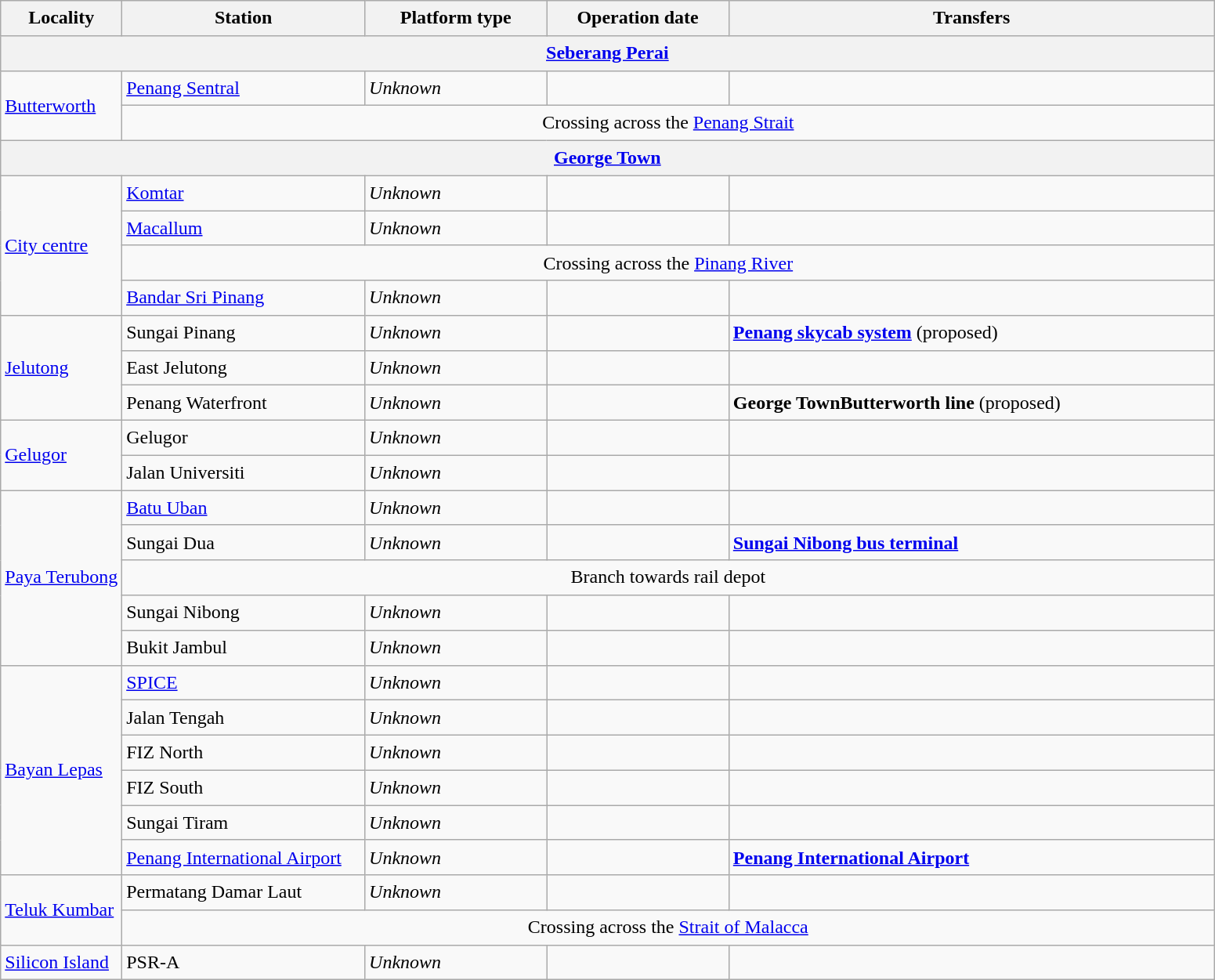<table class="wikitable" style="line-height:1.4em">
<tr>
<th style="width:10%">Locality</th>
<th>Station</th>
<th style="width:15%">Platform type</th>
<th style="width:15%">Operation date</th>
<th style="width:40%">Transfers</th>
</tr>
<tr>
<th colspan="5" align="center"><strong><a href='#'>Seberang Perai</a></strong></th>
</tr>
<tr>
<td rowspan="2"><a href='#'>Butterworth</a></td>
<td><a href='#'>Penang Sentral</a> </td>
<td><em>Unknown</em></td>
<td></td>
<td><br>

</td>
</tr>
<tr>
<td colspan="4" align="center"> Crossing across the <a href='#'>Penang Strait</a></td>
</tr>
<tr>
<th colspan="5" align="center"><strong><a href='#'>George Town</a></strong></th>
</tr>
<tr>
<td rowspan="4"><a href='#'>City centre</a></td>
<td><a href='#'>Komtar</a></td>
<td><em>Unknown</em></td>
<td></td>
<td><br></td>
</tr>
<tr>
<td><a href='#'>Macallum</a></td>
<td><em>Unknown</em></td>
<td></td>
<td></td>
</tr>
<tr>
<td colspan="4" align="center"> Crossing across the <a href='#'>Pinang River</a></td>
</tr>
<tr>
<td><a href='#'>Bandar Sri Pinang</a> <strong></strong></td>
<td><em>Unknown</em></td>
<td></td>
<td></td>
</tr>
<tr>
<td rowspan="3"><a href='#'>Jelutong</a></td>
<td>Sungai Pinang </td>
<td><em>Unknown</em></td>
<td></td>
<td><strong></strong> <strong><a href='#'>Penang skycab system</a></strong> (proposed)</td>
</tr>
<tr>
<td>East Jelutong</td>
<td><em>Unknown</em></td>
<td></td>
<td></td>
</tr>
<tr>
<td>Penang Waterfront</td>
<td><em>Unknown</em></td>
<td></td>
<td> <strong>George TownButterworth line</strong> (proposed)</td>
</tr>
<tr>
<td rowspan="2"><a href='#'>Gelugor</a></td>
<td>Gelugor </td>
<td><em>Unknown</em></td>
<td></td>
<td></td>
</tr>
<tr>
<td>Jalan Universiti </td>
<td><em>Unknown</em></td>
<td></td>
<td></td>
</tr>
<tr>
<td rowspan="5"><a href='#'>Paya Terubong</a></td>
<td><a href='#'>Batu Uban</a></td>
<td><em>Unknown</em></td>
<td></td>
<td></td>
</tr>
<tr>
<td>Sungai Dua </td>
<td><em>Unknown</em></td>
<td></td>
<td>  <strong><a href='#'>Sungai Nibong bus terminal</a></strong></td>
</tr>
<tr>
<td colspan="4" align="center"><strong></strong> Branch towards rail depot</td>
</tr>
<tr>
<td>Sungai Nibong</td>
<td><em>Unknown</em></td>
<td></td>
<td></td>
</tr>
<tr>
<td>Bukit Jambul <strong></strong></td>
<td><em>Unknown</em></td>
<td></td>
<td></td>
</tr>
<tr>
<td rowspan="6"><a href='#'>Bayan Lepas</a></td>
<td><a href='#'>SPICE</a></td>
<td><em>Unknown</em></td>
<td></td>
<td></td>
</tr>
<tr>
<td>Jalan Tengah <strong></strong></td>
<td><em>Unknown</em></td>
<td></td>
<td></td>
</tr>
<tr>
<td>FIZ North</td>
<td><em>Unknown</em></td>
<td></td>
<td></td>
</tr>
<tr>
<td>FIZ South</td>
<td><em>Unknown</em></td>
<td></td>
<td></td>
</tr>
<tr>
<td>Sungai Tiram</td>
<td><em>Unknown</em></td>
<td></td>
<td></td>
</tr>
<tr>
<td><a href='#'>Penang International Airport</a></td>
<td><em>Unknown</em></td>
<td></td>
<td> <strong><a href='#'>Penang International Airport</a></strong></td>
</tr>
<tr>
<td rowspan="2"><a href='#'>Teluk Kumbar</a></td>
<td>Permatang Damar Laut <strong></strong></td>
<td><em>Unknown</em></td>
<td></td>
<td></td>
</tr>
<tr>
<td colspan="4" align="center"> Crossing across the <a href='#'>Strait of Malacca</a></td>
</tr>
<tr>
<td><a href='#'>Silicon Island</a></td>
<td>PSR-A</td>
<td><em>Unknown</em></td>
<td></td>
<td></td>
</tr>
</table>
